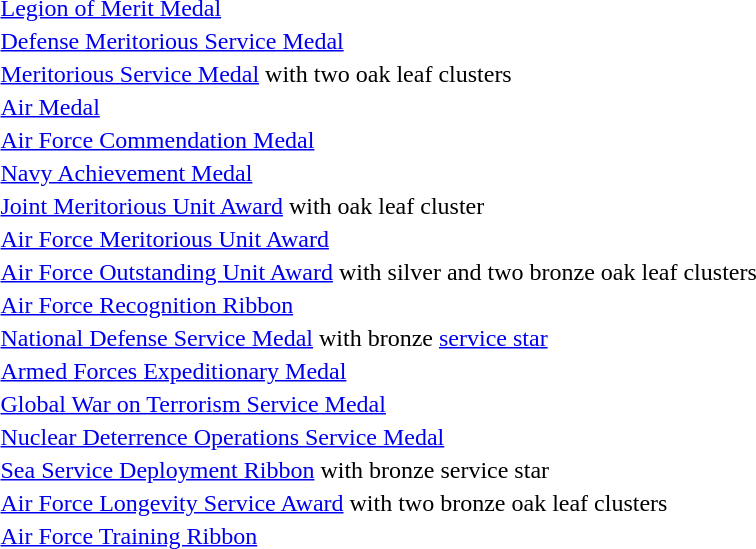<table>
<tr>
<td></td>
<td><a href='#'>Legion of Merit Medal</a></td>
</tr>
<tr>
<td></td>
<td><a href='#'>Defense Meritorious Service Medal</a></td>
</tr>
<tr>
<td></td>
<td><a href='#'>Meritorious Service Medal</a> with two oak leaf clusters</td>
</tr>
<tr>
<td></td>
<td><a href='#'>Air Medal</a></td>
</tr>
<tr>
<td></td>
<td><a href='#'>Air Force Commendation Medal</a></td>
</tr>
<tr>
<td></td>
<td><a href='#'>Navy Achievement Medal</a></td>
</tr>
<tr>
<td></td>
<td><a href='#'>Joint Meritorious Unit Award</a> with oak leaf cluster</td>
</tr>
<tr>
<td></td>
<td><a href='#'>Air Force Meritorious Unit Award</a></td>
</tr>
<tr>
<td></td>
<td><a href='#'>Air Force Outstanding Unit Award</a> with silver and two bronze oak leaf clusters</td>
</tr>
<tr>
<td></td>
<td><a href='#'>Air Force Recognition Ribbon</a></td>
</tr>
<tr>
<td></td>
<td><a href='#'>National Defense Service Medal</a> with bronze <a href='#'>service star</a></td>
</tr>
<tr>
<td></td>
<td><a href='#'>Armed Forces Expeditionary Medal</a></td>
</tr>
<tr>
<td></td>
<td><a href='#'>Global War on Terrorism Service Medal</a></td>
</tr>
<tr>
<td></td>
<td><a href='#'>Nuclear Deterrence Operations Service Medal</a></td>
</tr>
<tr>
<td></td>
<td><a href='#'>Sea Service Deployment Ribbon</a> with bronze service star</td>
</tr>
<tr>
<td></td>
<td><a href='#'>Air Force Longevity Service Award</a> with two bronze oak leaf clusters</td>
</tr>
<tr>
<td></td>
<td><a href='#'>Air Force Training Ribbon</a></td>
</tr>
<tr>
</tr>
</table>
